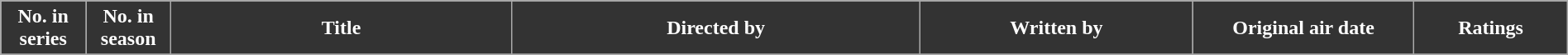<table class="wikitable plainrowheaders" style="width: 100%; margin-right: 0;">
<tr style="color:white">
<th style="background:#333333; width:5%;">No. in<br>series</th>
<th style="background:#333333; width:5%;">No. in<br>season</th>
<th style="background:#333333; width:20%;">Title</th>
<th style="background:#333333; width:24%;">Directed by</th>
<th style="background:#333333; width:16%;">Written by</th>
<th style="background:#333333; width:13%;">Original air date</th>
<th style="background:#333333; width:9%;">Ratings</th>
</tr>
<tr>
</tr>
</table>
